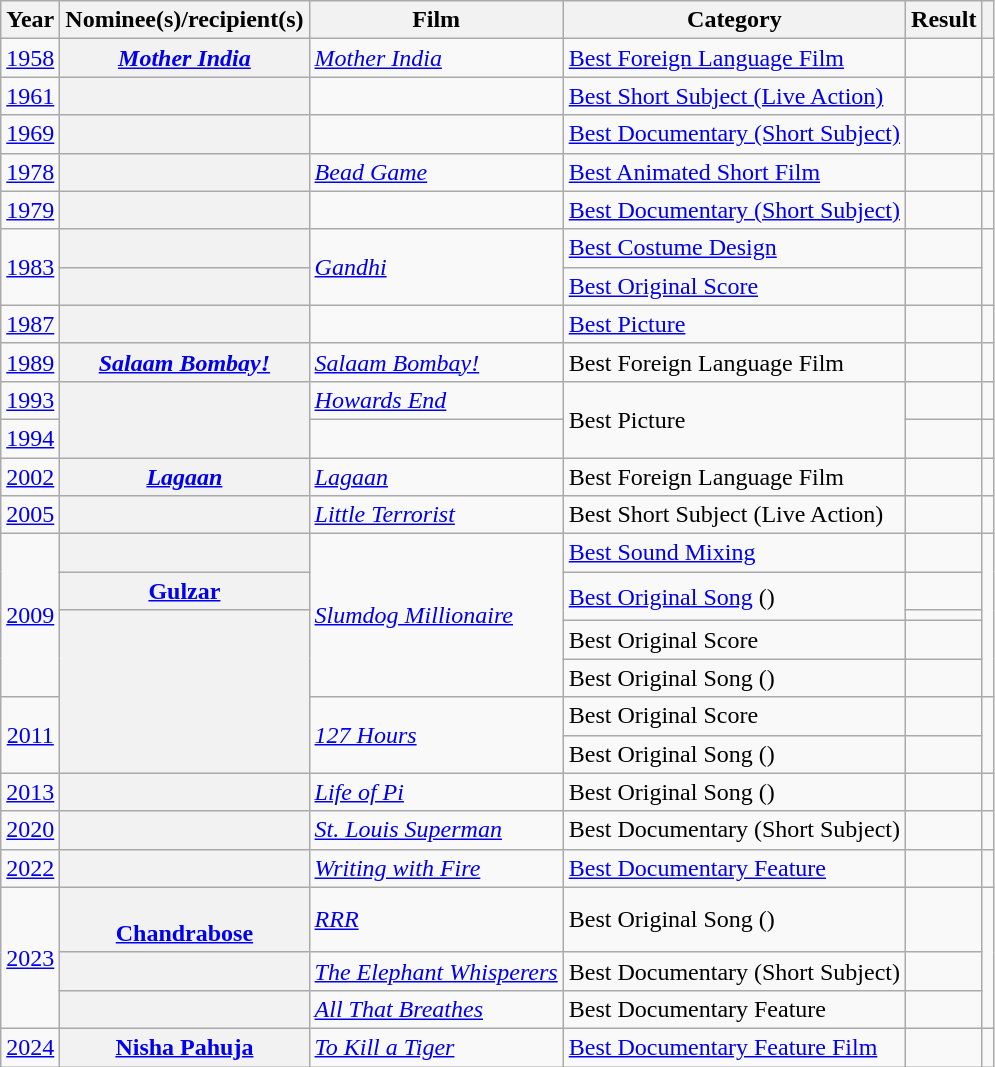<table class="wikitable plainrowheaders sortable">
<tr>
<th scope="col">Year </th>
<th scope="col">Nominee(s)/recipient(s)</th>
<th scope="col">Film</th>
<th scope="col">Category</th>
<th scope="col">Result</th>
<th scope="col" class="unsortable"></th>
</tr>
<tr>
<td style="text-align:center;"><a href='#'>1958<br></a></td>
<th scope="row"><em><a href='#'>Mother India</a></em></th>
<td><em><a href='#'>Mother India</a></em></td>
<td><a href='#'>Best Foreign Language Film</a></td>
<td></td>
<td style="text-align:center;"></td>
</tr>
<tr>
<td style="text-align:center;"><a href='#'>1961<br></a></td>
<th scope="row"></th>
<td></td>
<td><a href='#'>Best Short Subject (Live Action)</a></td>
<td></td>
<td style="text-align:center;"></td>
</tr>
<tr>
<td style="text-align:center;"><a href='#'>1969<br></a></td>
<th scope="row"></th>
<td></td>
<td rowspan="1"><a href='#'>Best Documentary (Short Subject)</a></td>
<td></td>
<td style="text-align:center;"></td>
</tr>
<tr>
<td style="text-align:center;" rowspan="1"><a href='#'>1978<br></a></td>
<th scope="row"></th>
<td rowspan="1"><em><a href='#'>Bead Game</a></em></td>
<td><a href='#'>Best Animated Short Film</a></td>
<td></td>
<td style="text-align:center;" rowspan="1"></td>
</tr>
<tr>
<td style="text-align:center;"><a href='#'>1979<br></a></td>
<th scope="row"></th>
<td></td>
<td><a href='#'>Best Documentary (Short Subject)</a></td>
<td></td>
<td style="text-align:center;"></td>
</tr>
<tr>
<td style="text-align:center;" rowspan="2"><a href='#'>1983<br></a></td>
<th scope="row"></th>
<td rowspan="2"><em><a href='#'>Gandhi</a></em></td>
<td><a href='#'>Best Costume Design</a></td>
<td></td>
<td style="text-align:center;" rowspan="2"></td>
</tr>
<tr>
<th scope="row"></th>
<td><a href='#'>Best Original Score</a></td>
<td></td>
</tr>
<tr>
<td style="text-align:center;"><a href='#'>1987<br></a></td>
<th scope="row"></th>
<td></td>
<td><a href='#'>Best Picture</a></td>
<td></td>
<td style="text-align:center;"></td>
</tr>
<tr>
<td style="text-align:center;"><a href='#'>1989<br></a></td>
<th scope="row"><em><a href='#'>Salaam Bombay!</a></em></th>
<td><em><a href='#'>Salaam Bombay!</a></em></td>
<td>Best Foreign Language Film</td>
<td></td>
<td style="text-align:center;"></td>
</tr>
<tr>
<td style="text-align:center;"><a href='#'>1993<br></a></td>
<th rowspan="2" scope="row"></th>
<td><em><a href='#'>Howards End</a></em></td>
<td rowspan="2">Best Picture</td>
<td></td>
<td style="text-align:center;"></td>
</tr>
<tr>
<td style="text-align:center;"><a href='#'>1994<br></a></td>
<td></td>
<td></td>
<td style="text-align:center;"></td>
</tr>
<tr>
<td style="text-align:center;"><a href='#'>2002<br></a></td>
<th scope="row"><em><a href='#'>Lagaan</a></em></th>
<td><em><a href='#'>Lagaan</a></em></td>
<td>Best Foreign Language Film</td>
<td></td>
<td style="text-align:center;"></td>
</tr>
<tr>
<td style="text-align:center;"><a href='#'>2005<br></a></td>
<th scope="row"></th>
<td><em><a href='#'>Little Terrorist</a></em></td>
<td>Best Short Subject (Live Action)</td>
<td></td>
<td style="text-align:center;"></td>
</tr>
<tr>
<td style="text-align:center;" rowspan="5"><a href='#'>2009<br></a></td>
<th scope="row"></th>
<td rowspan="5"><em><a href='#'>Slumdog Millionaire</a></em></td>
<td><a href='#'>Best Sound Mixing</a></td>
<td></td>
<td style="text-align:center;" rowspan="5"></td>
</tr>
<tr>
<th scope="row"><a href='#'>Gulzar</a> <br> </th>
<td rowspan="2"><a href='#'>Best Original Song</a> ()</td>
<td></td>
</tr>
<tr>
<th scope="row" rowspan="5"> <br> </th>
<td></td>
</tr>
<tr>
<td>Best Original Score</td>
<td></td>
</tr>
<tr>
<td>Best Original Song ()</td>
<td></td>
</tr>
<tr>
<td style="text-align:center;" rowspan="2"><a href='#'>2011<br></a></td>
<td rowspan="2"><em><a href='#'>127 Hours</a></em></td>
<td>Best Original Score</td>
<td></td>
<td style="text-align:center;" rowspan=2></td>
</tr>
<tr>
<td>Best Original Song ()</td>
<td></td>
</tr>
<tr>
<td style="text-align:center;"><a href='#'>2013<br></a></td>
<th scope="row"> <br> </th>
<td><em><a href='#'>Life of Pi</a></em></td>
<td>Best Original Song ()</td>
<td></td>
<td style="text-align:center;"></td>
</tr>
<tr>
<td style="text-align:center;"><a href='#'>2020<br></a></td>
<th scope="row"></th>
<td><em><a href='#'>St. Louis Superman</a></em></td>
<td>Best Documentary (Short Subject)</td>
<td></td>
<td style="text-align:center;"></td>
</tr>
<tr>
<td style="text-align:center;"><a href='#'>2022<br></a></td>
<th scope="row"><br></th>
<td><em><a href='#'>Writing with Fire</a></em></td>
<td><a href='#'>Best Documentary Feature</a></td>
<td></td>
<td style="text-align:center;"></td>
</tr>
<tr>
<td rowspan="3" style="text-align:center;"><a href='#'>2023<br></a></td>
<th scope="row">  <br> <a href='#'>Chandrabose</a> </th>
<td><em><a href='#'>RRR</a></em></td>
<td>Best Original Song ()</td>
<td></td>
<td rowspan="3" style="text-align:center;"></td>
</tr>
<tr>
<th scope="row"> <br> </th>
<td><em><a href='#'>The Elephant Whisperers</a></em></td>
<td>Best Documentary (Short Subject)</td>
<td></td>
</tr>
<tr>
<th scope="row"> <br> </th>
<td><em><a href='#'>All That Breathes</a></em></td>
<td>Best Documentary Feature</td>
<td></td>
</tr>
<tr>
<td style="text-align:center;"><a href='#'>2024<br></a></td>
<th scope="row"><a href='#'>Nisha Pahuja</a></th>
<td><em><a href='#'>To Kill a Tiger</a></em></td>
<td><a href='#'>Best Documentary Feature Film</a></td>
<td></td>
<td style="text-align:center;"></td>
</tr>
</table>
